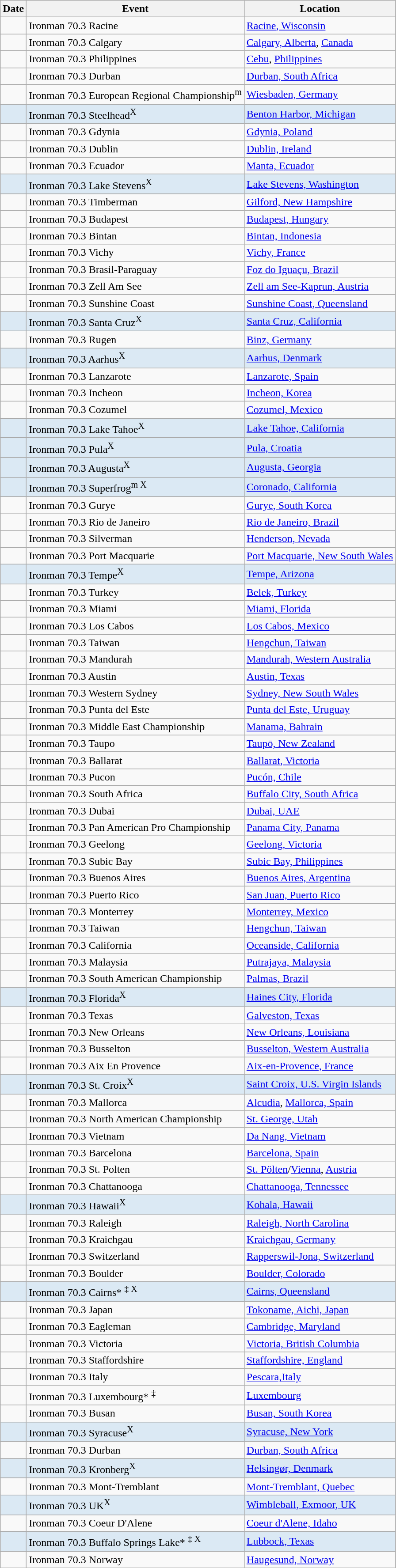<table class="wikitable sortable">
<tr>
<th>Date</th>
<th>Event</th>
<th>Location</th>
</tr>
<tr>
<td align='right'></td>
<td>Ironman 70.3 Racine</td>
<td><a href='#'>Racine, Wisconsin</a></td>
</tr>
<tr>
<td align='right'></td>
<td>Ironman 70.3 Calgary</td>
<td><a href='#'>Calgary, Alberta</a>, <a href='#'>Canada</a></td>
</tr>
<tr>
<td align='right'></td>
<td>Ironman 70.3 Philippines</td>
<td><a href='#'>Cebu</a>, <a href='#'>Philippines</a></td>
</tr>
<tr>
<td align='right'></td>
<td>Ironman 70.3 Durban</td>
<td><a href='#'>Durban, South Africa</a></td>
</tr>
<tr>
<td align='right'></td>
<td>Ironman 70.3 European Regional Championship<sup>m</sup></td>
<td><a href='#'>Wiesbaden, Germany</a></td>
</tr>
<tr>
<td style="background: #DBE9F4" align="right"></td>
<td style="background: #DBE9F4">Ironman 70.3 Steelhead<sup>X</sup></td>
<td style="background: #DBE9F4"><a href='#'>Benton Harbor, Michigan</a></td>
</tr>
<tr>
<td align='right'></td>
<td>Ironman 70.3 Gdynia</td>
<td><a href='#'>Gdynia, Poland</a></td>
</tr>
<tr>
<td align='right'></td>
<td>Ironman 70.3 Dublin</td>
<td><a href='#'>Dublin, Ireland</a></td>
</tr>
<tr>
<td align='right'></td>
<td>Ironman 70.3 Ecuador</td>
<td><a href='#'>Manta, Ecuador</a></td>
</tr>
<tr>
<td style="background: #DBE9F4" align="right"></td>
<td style="background: #DBE9F4">Ironman 70.3 Lake Stevens<sup>X</sup></td>
<td style="background: #DBE9F4"><a href='#'>Lake Stevens, Washington</a></td>
</tr>
<tr>
<td align='right'></td>
<td>Ironman 70.3 Timberman</td>
<td><a href='#'>Gilford, New Hampshire</a></td>
</tr>
<tr>
<td align='right'></td>
<td>Ironman 70.3 Budapest</td>
<td><a href='#'>Budapest, Hungary</a></td>
</tr>
<tr>
<td align='right'></td>
<td>Ironman 70.3 Bintan</td>
<td><a href='#'>Bintan, Indonesia</a></td>
</tr>
<tr>
<td align='right'></td>
<td>Ironman 70.3 Vichy</td>
<td><a href='#'>Vichy, France</a></td>
</tr>
<tr>
<td align='right'></td>
<td>Ironman 70.3 Brasil-Paraguay</td>
<td><a href='#'>Foz do Iguaçu, Brazil</a></td>
</tr>
<tr>
<td align='right'></td>
<td>Ironman 70.3 Zell Am See</td>
<td><a href='#'>Zell am See-Kaprun, Austria</a></td>
</tr>
<tr>
<td align='right'></td>
<td>Ironman 70.3 Sunshine Coast</td>
<td><a href='#'>Sunshine Coast, Queensland</a></td>
</tr>
<tr>
<td style="background: #DBE9F4" align="right"></td>
<td style="background: #DBE9F4">Ironman 70.3 Santa Cruz<sup>X</sup></td>
<td style="background: #DBE9F4"><a href='#'>Santa Cruz, California</a></td>
</tr>
<tr>
<td align='right'></td>
<td>Ironman 70.3 Rugen</td>
<td><a href='#'>Binz, Germany</a></td>
</tr>
<tr>
<td style="background: #DBE9F4" align="right"></td>
<td style="background: #DBE9F4">Ironman 70.3 Aarhus<sup>X</sup></td>
<td style="background: #DBE9F4"><a href='#'>Aarhus, Denmark</a></td>
</tr>
<tr>
<td align='right'></td>
<td>Ironman 70.3 Lanzarote</td>
<td><a href='#'>Lanzarote, Spain</a></td>
</tr>
<tr>
<td align='right'></td>
<td>Ironman 70.3 Incheon</td>
<td> <a href='#'>Incheon, Korea</a></td>
</tr>
<tr>
<td align='right'></td>
<td>Ironman 70.3 Cozumel</td>
<td><a href='#'>Cozumel, Mexico</a></td>
</tr>
<tr>
<td style="background: #DBE9F4" align="right"></td>
<td style="background: #DBE9F4">Ironman 70.3 Lake Tahoe<sup>X</sup></td>
<td style="background: #DBE9F4"><a href='#'>Lake Tahoe, California</a></td>
</tr>
<tr>
<td style="background: #DBE9F4" align="right"></td>
<td style="background: #DBE9F4">Ironman 70.3 Pula<sup>X</sup></td>
<td style="background: #DBE9F4"><a href='#'>Pula, Croatia</a></td>
</tr>
<tr>
<td style="background: #DBE9F4" align="right"></td>
<td style="background: #DBE9F4">Ironman 70.3 Augusta<sup>X</sup></td>
<td style="background: #DBE9F4"><a href='#'>Augusta, Georgia</a></td>
</tr>
<tr>
<td style="background: #DBE9F4" align="right"></td>
<td style="background: #DBE9F4">Ironman 70.3 Superfrog<sup>m X</sup></td>
<td style="background: #DBE9F4"><a href='#'>Coronado, California</a></td>
</tr>
<tr>
<td align='right'></td>
<td>Ironman 70.3 Gurye</td>
<td><a href='#'>Gurye, South Korea</a></td>
</tr>
<tr>
<td align='right'></td>
<td>Ironman 70.3 Rio de Janeiro</td>
<td><a href='#'>Rio de Janeiro, Brazil</a></td>
</tr>
<tr>
<td align='right'></td>
<td>Ironman 70.3 Silverman</td>
<td><a href='#'>Henderson, Nevada</a></td>
</tr>
<tr>
<td align='right'></td>
<td>Ironman 70.3 Port Macquarie</td>
<td><a href='#'>Port Macquarie, New South Wales</a></td>
</tr>
<tr>
<td style="background: #DBE9F4" align="right"></td>
<td style="background: #DBE9F4">Ironman 70.3 Tempe<sup>X</sup></td>
<td style="background: #DBE9F4"><a href='#'>Tempe, Arizona</a></td>
</tr>
<tr>
<td align='right'></td>
<td>Ironman 70.3 Turkey</td>
<td><a href='#'>Belek, Turkey</a></td>
</tr>
<tr>
<td align='right'></td>
<td>Ironman 70.3 Miami</td>
<td><a href='#'>Miami, Florida</a></td>
</tr>
<tr>
<td align='right'></td>
<td>Ironman 70.3 Los Cabos</td>
<td><a href='#'>Los Cabos, Mexico</a></td>
</tr>
<tr>
<td align='right'></td>
<td>Ironman 70.3 Taiwan</td>
<td><a href='#'>Hengchun, Taiwan</a></td>
</tr>
<tr>
<td align='right'></td>
<td>Ironman 70.3 Mandurah</td>
<td> <a href='#'>Mandurah, Western Australia</a></td>
</tr>
<tr>
<td align='right'></td>
<td>Ironman 70.3 Austin</td>
<td><a href='#'>Austin, Texas</a></td>
</tr>
<tr>
<td align='right'></td>
<td>Ironman 70.3 Western Sydney</td>
<td><a href='#'>Sydney, New South Wales</a></td>
</tr>
<tr>
<td align='right'></td>
<td>Ironman 70.3 Punta del Este</td>
<td><a href='#'>Punta del Este, Uruguay</a></td>
</tr>
<tr>
<td align='right'></td>
<td>Ironman 70.3 Middle East Championship</td>
<td><a href='#'>Manama, Bahrain</a></td>
</tr>
<tr>
<td align='right'></td>
<td>Ironman 70.3 Taupo</td>
<td><a href='#'>Taupō, New Zealand</a></td>
</tr>
<tr>
<td align='right'></td>
<td>Ironman 70.3 Ballarat</td>
<td><a href='#'>Ballarat, Victoria</a></td>
</tr>
<tr>
<td align='right'></td>
<td>Ironman 70.3 Pucon</td>
<td> <a href='#'>Pucón, Chile</a></td>
</tr>
<tr>
<td align='right'></td>
<td>Ironman 70.3 South Africa</td>
<td><a href='#'>Buffalo City, South Africa</a></td>
</tr>
<tr>
<td align='right'></td>
<td>Ironman 70.3 Dubai</td>
<td><a href='#'>Dubai, UAE</a></td>
</tr>
<tr>
<td align='right'></td>
<td>Ironman 70.3 Pan American Pro Championship</td>
<td><a href='#'>Panama City, Panama</a></td>
</tr>
<tr>
<td align='right'></td>
<td>Ironman 70.3 Geelong</td>
<td><a href='#'>Geelong, Victoria</a></td>
</tr>
<tr>
<td align='right'></td>
<td>Ironman 70.3 Subic Bay</td>
<td><a href='#'>Subic Bay, Philippines</a></td>
</tr>
<tr>
<td align='right'></td>
<td>Ironman 70.3 Buenos Aires</td>
<td><a href='#'>Buenos Aires, Argentina</a></td>
</tr>
<tr>
<td align='right'></td>
<td>Ironman 70.3 Puerto Rico</td>
<td><a href='#'>San Juan, Puerto Rico</a></td>
</tr>
<tr>
<td align='right'></td>
<td>Ironman 70.3 Monterrey</td>
<td><a href='#'>Monterrey, Mexico</a></td>
</tr>
<tr>
<td align='right'></td>
<td>Ironman 70.3 Taiwan</td>
<td><a href='#'>Hengchun, Taiwan</a></td>
</tr>
<tr>
<td align='right'></td>
<td>Ironman 70.3 California</td>
<td><a href='#'>Oceanside, California</a></td>
</tr>
<tr>
<td align='right'></td>
<td>Ironman 70.3 Malaysia</td>
<td><a href='#'>Putrajaya, Malaysia</a></td>
</tr>
<tr>
<td align='right'></td>
<td>Ironman 70.3 South American Championship</td>
<td><a href='#'>Palmas, Brazil</a></td>
</tr>
<tr>
<td style="background: #DBE9F4" align="right"></td>
<td style="background: #DBE9F4">Ironman 70.3 Florida<sup>X</sup></td>
<td style="background: #DBE9F4"> <a href='#'>Haines City, Florida</a></td>
</tr>
<tr>
<td align='right'></td>
<td>Ironman 70.3 Texas</td>
<td><a href='#'>Galveston, Texas</a></td>
</tr>
<tr>
<td align='right'></td>
<td>Ironman 70.3 New Orleans</td>
<td><a href='#'>New Orleans, Louisiana</a></td>
</tr>
<tr>
<td align='right'></td>
<td>Ironman 70.3 Busselton</td>
<td><a href='#'>Busselton, Western Australia</a></td>
</tr>
<tr>
<td align='right'></td>
<td>Ironman 70.3 Aix En Provence</td>
<td><a href='#'>Aix-en-Provence, France</a></td>
</tr>
<tr>
<td style="background: #DBE9F4" align="right"></td>
<td style="background: #DBE9F4">Ironman 70.3 St. Croix<sup>X</sup></td>
<td style="background: #DBE9F4"><a href='#'>Saint Croix, U.S. Virgin Islands</a></td>
</tr>
<tr>
<td align='right'></td>
<td>Ironman 70.3 Mallorca</td>
<td><a href='#'>Alcudia</a>, <a href='#'>Mallorca, Spain</a></td>
</tr>
<tr>
<td align='right'></td>
<td>Ironman 70.3 North American Championship</td>
<td><a href='#'>St. George, Utah</a></td>
</tr>
<tr>
<td align='right'></td>
<td>Ironman 70.3 Vietnam</td>
<td><a href='#'>Da Nang, Vietnam</a></td>
</tr>
<tr>
<td align='right'></td>
<td>Ironman 70.3 Barcelona</td>
<td><a href='#'>Barcelona, Spain</a></td>
</tr>
<tr>
<td align='right'></td>
<td>Ironman 70.3 St. Polten</td>
<td><a href='#'>St. Pölten</a>/<a href='#'>Vienna</a>, <a href='#'>Austria</a></td>
</tr>
<tr>
<td align='right'></td>
<td>Ironman 70.3 Chattanooga</td>
<td><a href='#'>Chattanooga, Tennessee</a></td>
</tr>
<tr>
<td style="background: #DBE9F4" align="right"></td>
<td style="background: #DBE9F4">Ironman 70.3 Hawaii<sup>X</sup></td>
<td style="background: #DBE9F4"> <a href='#'>Kohala, Hawaii</a></td>
</tr>
<tr>
<td align='right'></td>
<td>Ironman 70.3 Raleigh</td>
<td><a href='#'>Raleigh, North Carolina</a></td>
</tr>
<tr>
<td align='right'></td>
<td>Ironman 70.3 Kraichgau</td>
<td><a href='#'>Kraichgau, Germany</a></td>
</tr>
<tr>
<td align='right'></td>
<td>Ironman 70.3 Switzerland</td>
<td><a href='#'>Rapperswil-Jona, Switzerland</a></td>
</tr>
<tr>
<td align='right'></td>
<td>Ironman 70.3 Boulder</td>
<td><a href='#'>Boulder, Colorado</a></td>
</tr>
<tr>
<td style="background: #DBE9F4" align="right"></td>
<td style="background: #DBE9F4">Ironman 70.3 Cairns* <sup>‡ X</sup></td>
<td style="background: #DBE9F4"><a href='#'>Cairns, Queensland</a></td>
</tr>
<tr>
<td align='right'></td>
<td>Ironman 70.3 Japan</td>
<td><a href='#'>Tokoname, Aichi, Japan</a></td>
</tr>
<tr>
<td align='right'></td>
<td>Ironman 70.3 Eagleman</td>
<td><a href='#'>Cambridge, Maryland</a></td>
</tr>
<tr>
<td align='right'></td>
<td>Ironman 70.3 Victoria</td>
<td><a href='#'>Victoria, British Columbia</a></td>
</tr>
<tr>
<td align='right'></td>
<td>Ironman 70.3 Staffordshire</td>
<td><a href='#'>Staffordshire, England</a></td>
</tr>
<tr>
<td align='right'></td>
<td>Ironman 70.3 Italy</td>
<td><a href='#'>Pescara,Italy</a></td>
</tr>
<tr>
<td align='right'></td>
<td>Ironman 70.3 Luxembourg* <sup>‡</sup></td>
<td><a href='#'>Luxembourg</a></td>
</tr>
<tr>
<td align='right'></td>
<td>Ironman 70.3 Busan</td>
<td><a href='#'>Busan, South Korea</a></td>
</tr>
<tr>
<td style="background: #DBE9F4" align="right"></td>
<td style="background: #DBE9F4">Ironman 70.3 Syracuse<sup>X</sup></td>
<td style="background: #DBE9F4"> <a href='#'>Syracuse, New York</a></td>
</tr>
<tr>
<td align='right'></td>
<td>Ironman 70.3 Durban</td>
<td><a href='#'>Durban, South Africa</a></td>
</tr>
<tr>
<td style="background: #DBE9F4" align="right"></td>
<td style="background: #DBE9F4">Ironman 70.3 Kronberg<sup>X</sup></td>
<td style="background: #DBE9F4"> <a href='#'>Helsingør, Denmark</a></td>
</tr>
<tr>
<td align='right'></td>
<td>Ironman 70.3 Mont-Tremblant</td>
<td><a href='#'>Mont-Tremblant, Quebec</a></td>
</tr>
<tr>
<td style="background: #DBE9F4" align="right"></td>
<td style="background: #DBE9F4">Ironman 70.3 UK<sup>X</sup></td>
<td style="background: #DBE9F4"> <a href='#'>Wimbleball, Exmoor, UK</a></td>
</tr>
<tr>
<td align='right'></td>
<td>Ironman 70.3 Coeur D'Alene</td>
<td><a href='#'>Coeur d'Alene, Idaho</a></td>
</tr>
<tr>
<td style="background: #DBE9F4" align="right"></td>
<td style="background: #DBE9F4">Ironman 70.3 Buffalo Springs Lake* <sup>‡ X</sup></td>
<td style="background: #DBE9F4"><a href='#'>Lubbock, Texas</a></td>
</tr>
<tr>
<td align='right'></td>
<td>Ironman 70.3 Norway</td>
<td><a href='#'>Haugesund, Norway</a></td>
</tr>
</table>
